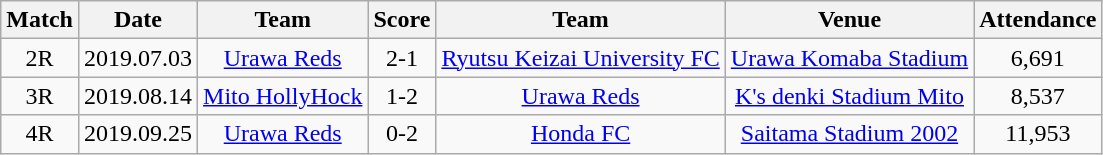<table class="wikitable" style="text-align:center;">
<tr>
<th>Match</th>
<th>Date</th>
<th>Team</th>
<th>Score</th>
<th>Team</th>
<th>Venue</th>
<th>Attendance</th>
</tr>
<tr>
<td>2R</td>
<td>2019.07.03</td>
<td><a href='#'>Urawa Reds</a></td>
<td>2-1</td>
<td><a href='#'>Ryutsu Keizai University FC</a></td>
<td><a href='#'>Urawa Komaba Stadium</a></td>
<td>6,691</td>
</tr>
<tr>
<td>3R</td>
<td>2019.08.14</td>
<td><a href='#'>Mito HollyHock</a></td>
<td>1-2</td>
<td><a href='#'>Urawa Reds</a></td>
<td><a href='#'>K's denki Stadium Mito</a></td>
<td>8,537</td>
</tr>
<tr>
<td>4R</td>
<td>2019.09.25</td>
<td><a href='#'>Urawa Reds</a></td>
<td>0-2</td>
<td><a href='#'>Honda FC</a></td>
<td><a href='#'>Saitama Stadium 2002</a></td>
<td>11,953</td>
</tr>
</table>
